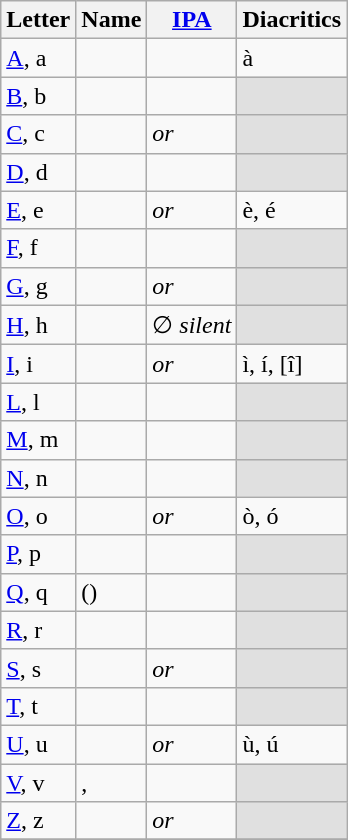<table class="wikitable">
<tr>
<th>Letter</th>
<th>Name</th>
<th><a href='#'>IPA</a></th>
<th>Diacritics</th>
</tr>
<tr>
<td><a href='#'>A</a>, a</td>
<td> </td>
<td></td>
<td>à</td>
</tr>
<tr>
<td><a href='#'>B</a>, b</td>
<td> </td>
<td></td>
<td style="background-color:#E0E0E0"></td>
</tr>
<tr>
<td><a href='#'>C</a>, c</td>
<td> </td>
<td> <em>or</em> </td>
<td style="background-color:#E0E0E0"></td>
</tr>
<tr>
<td><a href='#'>D</a>, d</td>
<td> </td>
<td></td>
<td style="background-color:#E0E0E0"></td>
</tr>
<tr>
<td><a href='#'>E</a>, e</td>
<td> </td>
<td> <em>or</em> </td>
<td>è, é</td>
</tr>
<tr>
<td><a href='#'>F</a>, f</td>
<td> </td>
<td></td>
<td style="background-color:#E0E0E0"></td>
</tr>
<tr>
<td><a href='#'>G</a>, g</td>
<td> </td>
<td> <em>or</em> </td>
<td style="background-color:#E0E0E0"></td>
</tr>
<tr>
<td><a href='#'>H</a>, h</td>
<td> </td>
<td>∅ <em>silent</em></td>
<td style="background-color:#E0E0E0"></td>
</tr>
<tr>
<td><a href='#'>I</a>, i</td>
<td> </td>
<td> <em>or</em> </td>
<td>ì, í, [î]</td>
</tr>
<tr>
<td><a href='#'>L</a>, l</td>
<td> </td>
<td></td>
<td style="background-color:#E0E0E0"></td>
</tr>
<tr>
<td><a href='#'>M</a>, m</td>
<td> </td>
<td></td>
<td style="background-color:#E0E0E0"></td>
</tr>
<tr>
<td><a href='#'>N</a>, n</td>
<td> </td>
<td></td>
<td style="background-color:#E0E0E0"></td>
</tr>
<tr>
<td><a href='#'>O</a>, o</td>
<td> </td>
<td> <em>or</em> </td>
<td>ò, ó</td>
</tr>
<tr>
<td><a href='#'>P</a>, p</td>
<td> </td>
<td></td>
<td style="background-color:#E0E0E0"></td>
</tr>
<tr>
<td><a href='#'>Q</a>, q</td>
<td> () </td>
<td></td>
<td style="background-color:#E0E0E0"></td>
</tr>
<tr>
<td><a href='#'>R</a>, r</td>
<td> </td>
<td></td>
<td style="background-color:#E0E0E0"></td>
</tr>
<tr>
<td><a href='#'>S</a>, s</td>
<td> </td>
<td> <em>or</em> </td>
<td style="background-color:#E0E0E0"></td>
</tr>
<tr>
<td><a href='#'>T</a>, t</td>
<td> </td>
<td></td>
<td style="background-color:#E0E0E0"></td>
</tr>
<tr>
<td><a href='#'>U</a>, u</td>
<td> </td>
<td> <em>or</em> </td>
<td>ù, ú</td>
</tr>
<tr>
<td><a href='#'>V</a>, v</td>
<td> ,  </td>
<td></td>
<td style="background-color:#E0E0E0"></td>
</tr>
<tr>
<td><a href='#'>Z</a>, z</td>
<td> </td>
<td> <em>or</em> </td>
<td style="background-color:#E0E0E0"></td>
</tr>
<tr>
</tr>
</table>
